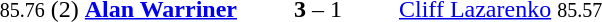<table style="text-align:center">
<tr>
<th width=223></th>
<th width=100></th>
<th width=223></th>
</tr>
<tr>
<td align=right><small>85.76</small> (2) <strong><a href='#'>Alan Warriner</a></strong> </td>
<td><strong>3</strong> – 1</td>
<td align=left> <a href='#'>Cliff Lazarenko</a> <small>85.57</small></td>
</tr>
</table>
